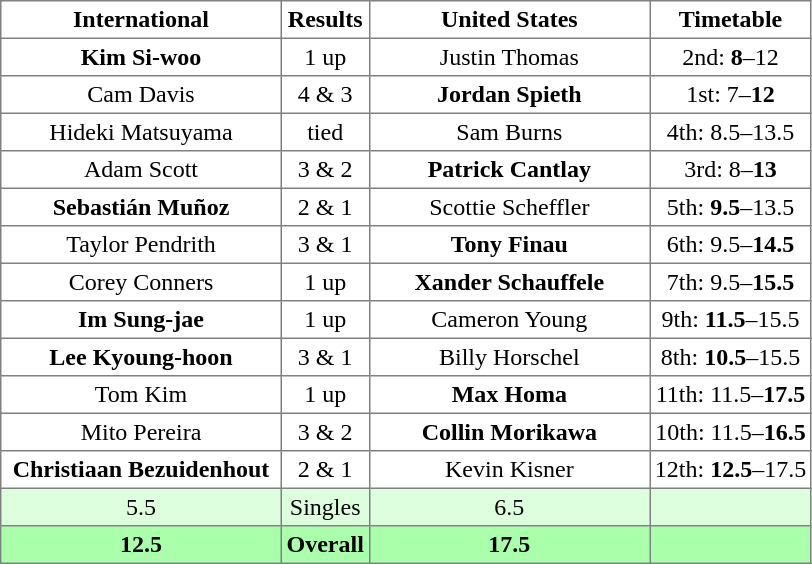<table border="1" cellpadding="3" style="border-collapse:collapse; text-align:center;">
<tr>
<th width="180">International</th>
<th>Results</th>
<th width="180">United States</th>
<th>Timetable</th>
</tr>
<tr>
<td><strong>Kim Si-woo</strong></td>
<td>1 up</td>
<td>Justin Thomas</td>
<td>2nd: <strong>8</strong>–12</td>
</tr>
<tr>
<td>Cam Davis</td>
<td>4 & 3</td>
<td><strong>Jordan Spieth</strong></td>
<td>1st: 7–<strong>12</strong></td>
</tr>
<tr>
<td>Hideki Matsuyama</td>
<td>tied</td>
<td>Sam Burns</td>
<td>4th: 8.5–13.5</td>
</tr>
<tr>
<td>Adam Scott</td>
<td>3 & 2</td>
<td><strong>Patrick Cantlay</strong></td>
<td>3rd: 8–<strong>13</strong></td>
</tr>
<tr>
<td><strong>Sebastián Muñoz</strong></td>
<td>2 & 1</td>
<td>Scottie Scheffler</td>
<td>5th: <strong>9.5</strong>–13.5</td>
</tr>
<tr>
<td>Taylor Pendrith</td>
<td>3 & 1</td>
<td><strong>Tony Finau</strong></td>
<td>6th: 9.5–<strong>14.5</strong></td>
</tr>
<tr>
<td>Corey Conners</td>
<td>1 up</td>
<td><strong>Xander Schauffele</strong></td>
<td>7th: 9.5–<strong>15.5</strong></td>
</tr>
<tr>
<td><strong>Im Sung-jae</strong></td>
<td>1 up</td>
<td>Cameron Young</td>
<td>9th: <strong>11.5</strong>–15.5</td>
</tr>
<tr>
<td><strong>Lee Kyoung-hoon</strong></td>
<td>3 & 1</td>
<td>Billy Horschel</td>
<td>8th: <strong>10.5</strong>–15.5</td>
</tr>
<tr>
<td>Tom Kim</td>
<td>1 up</td>
<td><strong>Max Homa</strong></td>
<td>11th: 11.5–<strong>17.5</strong></td>
</tr>
<tr>
<td>Mito Pereira</td>
<td>3 & 2</td>
<td><strong>Collin Morikawa</strong></td>
<td>10th: 11.5–<strong>16.5</strong></td>
</tr>
<tr>
<td><strong>Christiaan Bezuidenhout</strong></td>
<td>2 & 1</td>
<td>Kevin Kisner</td>
<td>12th: <strong>12.5</strong>–17.5</td>
</tr>
<tr style="background:#ddffdd;">
<td>5.5</td>
<td>Singles</td>
<td>6.5</td>
<td></td>
</tr>
<tr style="background:#aaffaa;">
<th>12.5</th>
<th>Overall</th>
<th>17.5</th>
<td></td>
</tr>
</table>
